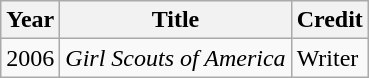<table class="wikitable">
<tr>
<th>Year</th>
<th>Title</th>
<th>Credit</th>
</tr>
<tr>
<td>2006</td>
<td><em>Girl Scouts of America</em></td>
<td>Writer</td>
</tr>
</table>
